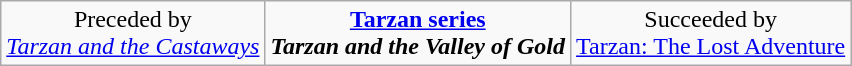<table class="wikitable" style="text-align:center;">
<tr>
<td>Preceded by<br><em><a href='#'>Tarzan and the Castaways</a></em></td>
<td><strong><a href='#'>Tarzan series</a><br><em>Tarzan and the Valley of Gold<strong><em></td>
<td>Succeeded by<br></em><a href='#'>Tarzan: The Lost Adventure</a><em></td>
</tr>
</table>
